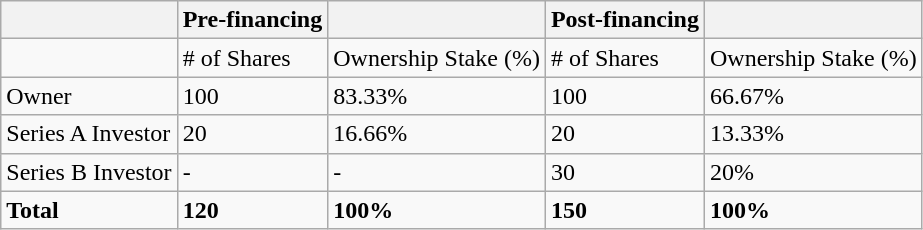<table class="wikitable">
<tr>
<th></th>
<th>Pre-financing</th>
<th></th>
<th>Post-financing</th>
<th></th>
</tr>
<tr>
<td></td>
<td># of Shares</td>
<td>Ownership Stake (%)</td>
<td># of Shares</td>
<td>Ownership Stake (%)</td>
</tr>
<tr>
<td>Owner</td>
<td>100</td>
<td>83.33%</td>
<td>100</td>
<td>66.67%</td>
</tr>
<tr>
<td>Series A Investor</td>
<td>20</td>
<td>16.66%</td>
<td>20</td>
<td>13.33%</td>
</tr>
<tr>
<td>Series B Investor</td>
<td>-</td>
<td>-</td>
<td>30</td>
<td>20%</td>
</tr>
<tr>
<td><strong>Total</strong></td>
<td><strong>120</strong></td>
<td><strong>100%</strong></td>
<td><strong>150</strong></td>
<td><strong>100%</strong></td>
</tr>
</table>
